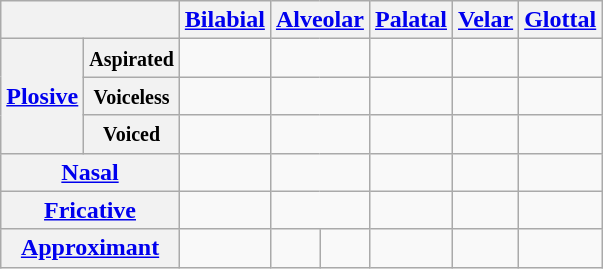<table class="wikitable" style="text-align: center">
<tr>
<th colspan="2"></th>
<th><a href='#'>Bilabial</a></th>
<th colspan="2"><a href='#'>Alveolar</a></th>
<th><a href='#'>Palatal</a></th>
<th><a href='#'>Velar</a></th>
<th><a href='#'>Glottal</a></th>
</tr>
<tr>
<th rowspan="3"><a href='#'>Plosive</a></th>
<th><small>Aspirated</small></th>
<td></td>
<td colspan="2"></td>
<td></td>
<td></td>
<td></td>
</tr>
<tr>
<th><small>Voiceless</small></th>
<td></td>
<td colspan="2"></td>
<td></td>
<td></td>
<td></td>
</tr>
<tr>
<th><small>Voiced</small></th>
<td></td>
<td colspan="2"></td>
<td></td>
<td></td>
<td></td>
</tr>
<tr>
<th colspan="2"><a href='#'>Nasal</a></th>
<td></td>
<td colspan="2"></td>
<td></td>
<td></td>
<td></td>
</tr>
<tr>
<th colspan="2"><a href='#'>Fricative</a></th>
<td></td>
<td colspan="2"></td>
<td></td>
<td></td>
<td></td>
</tr>
<tr>
<th colspan="2"><a href='#'>Approximant</a></th>
<td></td>
<td></td>
<td></td>
<td></td>
<td></td>
<td></td>
</tr>
</table>
